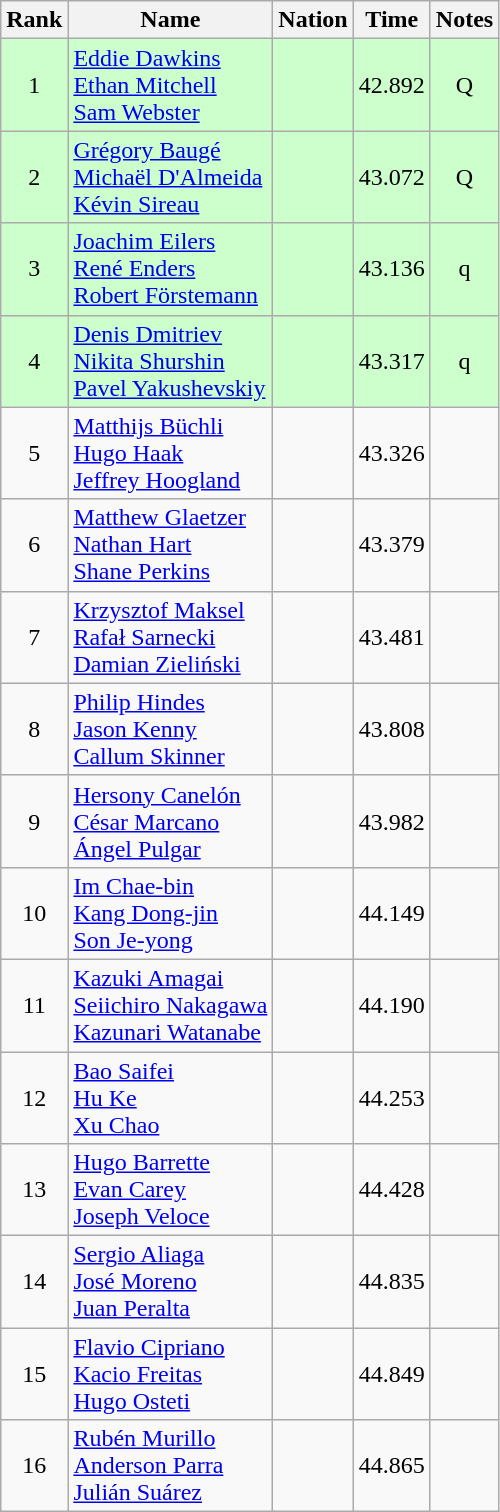<table class="wikitable sortable" style="text-align:center">
<tr>
<th>Rank</th>
<th>Name</th>
<th>Nation</th>
<th>Time</th>
<th>Notes</th>
</tr>
<tr bgcolor=ccffcc>
<td>1</td>
<td align=left><a href='#'>Eddie Dawkins</a><br><a href='#'>Ethan Mitchell</a><br><a href='#'>Sam Webster</a></td>
<td align=left></td>
<td>42.892</td>
<td>Q</td>
</tr>
<tr bgcolor=ccffcc>
<td>2</td>
<td align=left><a href='#'>Grégory Baugé</a><br><a href='#'>Michaël D'Almeida</a><br><a href='#'>Kévin Sireau</a></td>
<td align=left></td>
<td>43.072</td>
<td>Q</td>
</tr>
<tr bgcolor=ccffcc>
<td>3</td>
<td align=left><a href='#'>Joachim Eilers</a><br><a href='#'>René Enders</a><br><a href='#'>Robert Förstemann</a></td>
<td align=left></td>
<td>43.136</td>
<td>q</td>
</tr>
<tr bgcolor=ccffcc>
<td>4</td>
<td align=left><a href='#'>Denis Dmitriev</a><br><a href='#'>Nikita Shurshin</a><br><a href='#'>Pavel Yakushevskiy</a></td>
<td align=left></td>
<td>43.317</td>
<td>q</td>
</tr>
<tr>
<td>5</td>
<td align=left><a href='#'>Matthijs Büchli</a><br><a href='#'>Hugo Haak</a><br><a href='#'>Jeffrey Hoogland</a></td>
<td align=left></td>
<td>43.326</td>
<td></td>
</tr>
<tr>
<td>6</td>
<td align=left><a href='#'>Matthew Glaetzer</a><br><a href='#'>Nathan Hart</a><br><a href='#'>Shane Perkins</a></td>
<td align=left></td>
<td>43.379</td>
<td></td>
</tr>
<tr>
<td>7</td>
<td align=left><a href='#'>Krzysztof Maksel</a><br><a href='#'>Rafał Sarnecki</a><br><a href='#'>Damian Zieliński</a></td>
<td align=left></td>
<td>43.481</td>
<td></td>
</tr>
<tr>
<td>8</td>
<td align=left><a href='#'>Philip Hindes</a><br><a href='#'>Jason Kenny</a><br><a href='#'>Callum Skinner</a></td>
<td align=left></td>
<td>43.808</td>
<td></td>
</tr>
<tr>
<td>9</td>
<td align=left><a href='#'>Hersony Canelón</a><br><a href='#'>César Marcano</a><br><a href='#'>Ángel Pulgar</a></td>
<td align=left></td>
<td>43.982</td>
<td></td>
</tr>
<tr>
<td>10</td>
<td align=left><a href='#'>Im Chae-bin</a><br><a href='#'>Kang Dong-jin</a><br><a href='#'>Son Je-yong</a></td>
<td align=left></td>
<td>44.149</td>
<td></td>
</tr>
<tr>
<td>11</td>
<td align=left><a href='#'>Kazuki Amagai</a><br><a href='#'>Seiichiro Nakagawa</a><br><a href='#'>Kazunari Watanabe</a></td>
<td align=left></td>
<td>44.190</td>
<td></td>
</tr>
<tr>
<td>12</td>
<td align=left><a href='#'>Bao Saifei</a><br><a href='#'>Hu Ke</a><br><a href='#'>Xu Chao</a></td>
<td align=left></td>
<td>44.253</td>
<td></td>
</tr>
<tr>
<td>13</td>
<td align=left><a href='#'>Hugo Barrette</a><br><a href='#'>Evan Carey</a><br><a href='#'>Joseph Veloce</a></td>
<td align=left></td>
<td>44.428</td>
<td></td>
</tr>
<tr>
<td>14</td>
<td align=left><a href='#'>Sergio Aliaga</a><br><a href='#'>José Moreno</a><br><a href='#'>Juan Peralta</a></td>
<td align=left></td>
<td>44.835</td>
<td></td>
</tr>
<tr>
<td>15</td>
<td align=left><a href='#'>Flavio Cipriano</a><br><a href='#'>Kacio Freitas</a><br><a href='#'>Hugo Osteti</a></td>
<td align=left></td>
<td>44.849</td>
<td></td>
</tr>
<tr>
<td>16</td>
<td align=left><a href='#'>Rubén Murillo</a><br><a href='#'>Anderson Parra</a><br><a href='#'>Julián Suárez</a></td>
<td align=left></td>
<td>44.865</td>
<td></td>
</tr>
</table>
